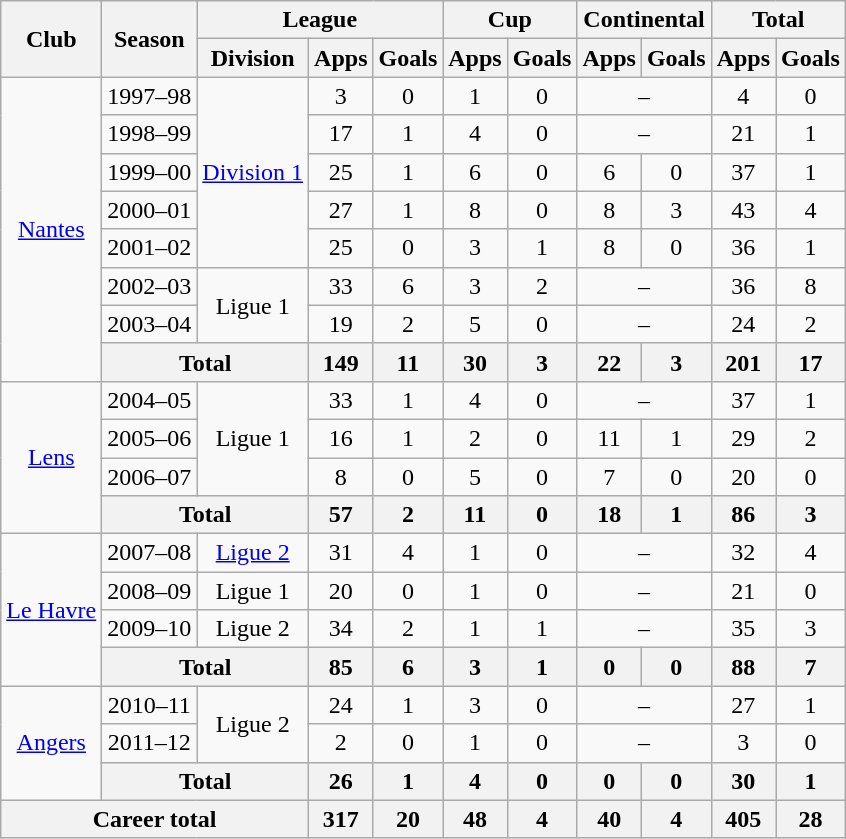<table class="wikitable" style="text-align: center;">
<tr>
<th rowspan="2">Club</th>
<th rowspan="2">Season</th>
<th colspan="3">League</th>
<th colspan="2">Cup</th>
<th colspan="2">Continental</th>
<th colspan="2">Total</th>
</tr>
<tr>
<th>Division</th>
<th>Apps</th>
<th>Goals</th>
<th>Apps</th>
<th>Goals</th>
<th>Apps</th>
<th>Goals</th>
<th>Apps</th>
<th>Goals</th>
</tr>
<tr>
<td rowspan="8"><a href='#'>Nantes</a></td>
<td>1997–98</td>
<td rowspan="5"><a href='#'>Division 1</a></td>
<td>3</td>
<td>0</td>
<td>1</td>
<td>0</td>
<td colspan="2">–</td>
<td>4</td>
<td>0</td>
</tr>
<tr>
<td>1998–99</td>
<td>17</td>
<td>1</td>
<td>4</td>
<td>0</td>
<td colspan="2">–</td>
<td>21</td>
<td>1</td>
</tr>
<tr>
<td>1999–00</td>
<td>25</td>
<td>1</td>
<td>6</td>
<td>0</td>
<td>6</td>
<td>0</td>
<td>37</td>
<td>1</td>
</tr>
<tr>
<td>2000–01</td>
<td>27</td>
<td>1</td>
<td>8</td>
<td>0</td>
<td>8</td>
<td>3</td>
<td>43</td>
<td>4</td>
</tr>
<tr>
<td>2001–02</td>
<td>25</td>
<td>0</td>
<td>3</td>
<td>1</td>
<td>8</td>
<td>0</td>
<td>36</td>
<td>1</td>
</tr>
<tr>
<td>2002–03</td>
<td rowspan="2">Ligue 1</td>
<td>33</td>
<td>6</td>
<td>3</td>
<td>2</td>
<td colspan="2">–</td>
<td>36</td>
<td>8</td>
</tr>
<tr>
<td>2003–04</td>
<td>19</td>
<td>2</td>
<td>5</td>
<td>0</td>
<td colspan="2">–</td>
<td>24</td>
<td>2</td>
</tr>
<tr>
<th colspan="2">Total</th>
<th>149</th>
<th>11</th>
<th>30</th>
<th>3</th>
<th>22</th>
<th>3</th>
<th>201</th>
<th>17</th>
</tr>
<tr>
<td rowspan="4"><a href='#'>Lens</a></td>
<td>2004–05</td>
<td rowspan="3">Ligue 1</td>
<td>33</td>
<td>1</td>
<td>4</td>
<td>0</td>
<td colspan="2">–</td>
<td>37</td>
<td>1</td>
</tr>
<tr>
<td>2005–06</td>
<td>16</td>
<td>1</td>
<td>2</td>
<td>0</td>
<td>11</td>
<td>1</td>
<td>29</td>
<td>2</td>
</tr>
<tr>
<td>2006–07</td>
<td>8</td>
<td>0</td>
<td>5</td>
<td>0</td>
<td>7</td>
<td>0</td>
<td>20</td>
<td>0</td>
</tr>
<tr>
<th colspan="2">Total</th>
<th>57</th>
<th>2</th>
<th>11</th>
<th>0</th>
<th>18</th>
<th>1</th>
<th>86</th>
<th>3</th>
</tr>
<tr>
<td rowspan="4"><a href='#'>Le Havre</a></td>
<td>2007–08</td>
<td><a href='#'>Ligue 2</a></td>
<td>31</td>
<td>4</td>
<td>1</td>
<td>0</td>
<td colspan="2">–</td>
<td>32</td>
<td>4</td>
</tr>
<tr>
<td>2008–09</td>
<td>Ligue 1</td>
<td>20</td>
<td>0</td>
<td>1</td>
<td>0</td>
<td colspan="2">–</td>
<td>21</td>
<td>0</td>
</tr>
<tr>
<td>2009–10</td>
<td>Ligue 2</td>
<td>34</td>
<td>2</td>
<td>1</td>
<td>1</td>
<td colspan="2">–</td>
<td>35</td>
<td>3</td>
</tr>
<tr>
<th colspan="2">Total</th>
<th>85</th>
<th>6</th>
<th>3</th>
<th>1</th>
<th>0</th>
<th>0</th>
<th>88</th>
<th>7</th>
</tr>
<tr>
<td rowspan="3"><a href='#'>Angers</a></td>
<td>2010–11</td>
<td rowspan="2">Ligue 2</td>
<td>24</td>
<td>1</td>
<td>3</td>
<td>0</td>
<td colspan="2">–</td>
<td>27</td>
<td>1</td>
</tr>
<tr>
<td>2011–12</td>
<td>2</td>
<td>0</td>
<td>1</td>
<td>0</td>
<td colspan="2">–</td>
<td>3</td>
<td>0</td>
</tr>
<tr>
<th colspan="2">Total</th>
<th>26</th>
<th>1</th>
<th>4</th>
<th>0</th>
<th>0</th>
<th>0</th>
<th>30</th>
<th>1</th>
</tr>
<tr>
<th colspan="3">Career total</th>
<th>317</th>
<th>20</th>
<th>48</th>
<th>4</th>
<th>40</th>
<th>4</th>
<th>405</th>
<th>28</th>
</tr>
</table>
